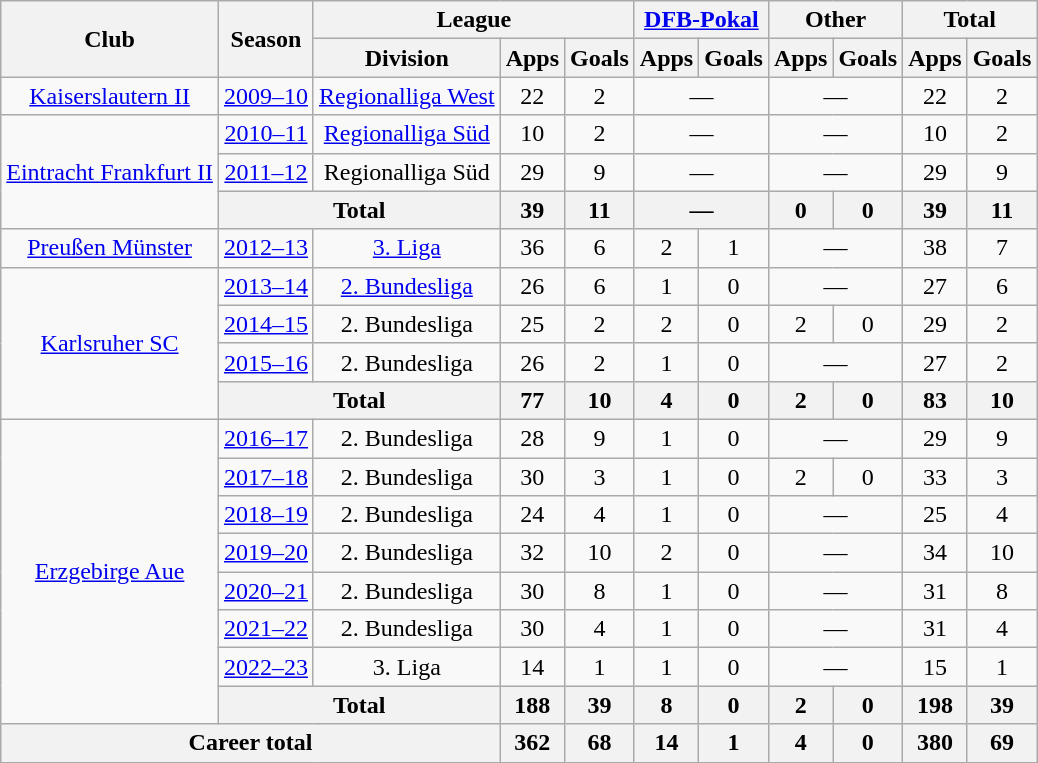<table class="wikitable" style="text-align:center">
<tr>
<th rowspan="2">Club</th>
<th rowspan="2">Season</th>
<th colspan="3">League</th>
<th colspan="2"><a href='#'>DFB-Pokal</a></th>
<th colspan="2">Other</th>
<th colspan="2">Total</th>
</tr>
<tr>
<th>Division</th>
<th>Apps</th>
<th>Goals</th>
<th>Apps</th>
<th>Goals</th>
<th>Apps</th>
<th>Goals</th>
<th>Apps</th>
<th>Goals</th>
</tr>
<tr>
<td><a href='#'>Kaiserslautern II</a></td>
<td><a href='#'>2009–10</a></td>
<td><a href='#'>Regionalliga West</a></td>
<td>22</td>
<td>2</td>
<td colspan="2">—</td>
<td colspan="2">—</td>
<td>22</td>
<td>2</td>
</tr>
<tr>
<td rowspan="3"><a href='#'>Eintracht Frankfurt II</a></td>
<td><a href='#'>2010–11</a></td>
<td><a href='#'>Regionalliga Süd</a></td>
<td>10</td>
<td>2</td>
<td colspan="2">—</td>
<td colspan="2">—</td>
<td>10</td>
<td>2</td>
</tr>
<tr>
<td><a href='#'>2011–12</a></td>
<td>Regionalliga Süd</td>
<td>29</td>
<td>9</td>
<td colspan="2">—</td>
<td colspan="2">—</td>
<td>29</td>
<td>9</td>
</tr>
<tr>
<th colspan="2">Total</th>
<th>39</th>
<th>11</th>
<th colspan="2">—</th>
<th>0</th>
<th>0</th>
<th>39</th>
<th>11</th>
</tr>
<tr>
<td><a href='#'>Preußen Münster</a></td>
<td><a href='#'>2012–13</a></td>
<td><a href='#'>3. Liga</a></td>
<td>36</td>
<td>6</td>
<td>2</td>
<td>1</td>
<td colspan="2">—</td>
<td>38</td>
<td>7</td>
</tr>
<tr>
<td rowspan="4"><a href='#'>Karlsruher SC</a></td>
<td><a href='#'>2013–14</a></td>
<td><a href='#'>2. Bundesliga</a></td>
<td>26</td>
<td>6</td>
<td>1</td>
<td>0</td>
<td colspan="2">—</td>
<td>27</td>
<td>6</td>
</tr>
<tr>
<td><a href='#'>2014–15</a></td>
<td>2. Bundesliga</td>
<td>25</td>
<td>2</td>
<td>2</td>
<td>0</td>
<td>2</td>
<td>0</td>
<td>29</td>
<td>2</td>
</tr>
<tr>
<td><a href='#'>2015–16</a></td>
<td>2. Bundesliga</td>
<td>26</td>
<td>2</td>
<td>1</td>
<td>0</td>
<td colspan="2">—</td>
<td>27</td>
<td>2</td>
</tr>
<tr>
<th colspan="2">Total</th>
<th>77</th>
<th>10</th>
<th>4</th>
<th>0</th>
<th>2</th>
<th>0</th>
<th>83</th>
<th>10</th>
</tr>
<tr>
<td rowspan="8"><a href='#'>Erzgebirge Aue</a></td>
<td><a href='#'>2016–17</a></td>
<td>2. Bundesliga</td>
<td>28</td>
<td>9</td>
<td>1</td>
<td>0</td>
<td colspan="2">—</td>
<td>29</td>
<td>9</td>
</tr>
<tr>
<td><a href='#'>2017–18</a></td>
<td>2. Bundesliga</td>
<td>30</td>
<td>3</td>
<td>1</td>
<td>0</td>
<td>2</td>
<td>0</td>
<td>33</td>
<td>3</td>
</tr>
<tr>
<td><a href='#'>2018–19</a></td>
<td>2. Bundesliga</td>
<td>24</td>
<td>4</td>
<td>1</td>
<td>0</td>
<td colspan="2">—</td>
<td>25</td>
<td>4</td>
</tr>
<tr>
<td><a href='#'>2019–20</a></td>
<td>2. Bundesliga</td>
<td>32</td>
<td>10</td>
<td>2</td>
<td>0</td>
<td colspan="2">—</td>
<td>34</td>
<td>10</td>
</tr>
<tr>
<td><a href='#'>2020–21</a></td>
<td>2. Bundesliga</td>
<td>30</td>
<td>8</td>
<td>1</td>
<td>0</td>
<td colspan="2">—</td>
<td>31</td>
<td>8</td>
</tr>
<tr>
<td><a href='#'>2021–22</a></td>
<td>2. Bundesliga</td>
<td>30</td>
<td>4</td>
<td>1</td>
<td>0</td>
<td colspan="2">—</td>
<td>31</td>
<td>4</td>
</tr>
<tr>
<td><a href='#'>2022–23</a></td>
<td>3. Liga</td>
<td>14</td>
<td>1</td>
<td>1</td>
<td>0</td>
<td colspan="2">—</td>
<td>15</td>
<td>1</td>
</tr>
<tr>
<th colspan="2">Total</th>
<th>188</th>
<th>39</th>
<th>8</th>
<th>0</th>
<th>2</th>
<th>0</th>
<th>198</th>
<th>39</th>
</tr>
<tr>
<th colspan="3">Career total</th>
<th>362</th>
<th>68</th>
<th>14</th>
<th>1</th>
<th>4</th>
<th>0</th>
<th>380</th>
<th>69</th>
</tr>
</table>
